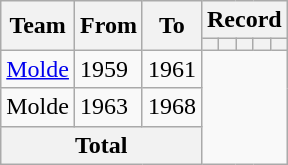<table class=wikitable style="text-align:center">
<tr>
<th rowspan=2>Team</th>
<th rowspan=2>From</th>
<th rowspan=2>To</th>
<th colspan=5>Record</th>
</tr>
<tr>
<th></th>
<th></th>
<th></th>
<th></th>
<th></th>
</tr>
<tr>
<td align=left><a href='#'>Molde</a></td>
<td align=left>1959</td>
<td align=left>1961<br></td>
</tr>
<tr>
<td align=left>Molde</td>
<td align=left>1963</td>
<td align=left>1968<br></td>
</tr>
<tr>
<th colspan=3>Total<br></th>
</tr>
</table>
